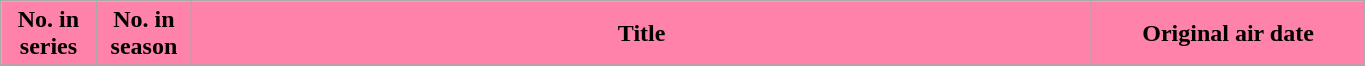<table class="wikitable plainrowheaders" style="width:72%;">
<tr>
<th scope="col" style="background-color: #FF82AB; color: #000000;" width=7%>No. in<br>series</th>
<th scope="col" style="background-color: #FF82AB; color: #000000;" width=7%>No. in<br>season</th>
<th scope="col" style="background-color: #FF82AB; color: #000000;">Title</th>
<th scope="col" style="background-color: #FF82AB; color: #000000;" width=20%>Original air date</th>
</tr>
<tr>
</tr>
</table>
